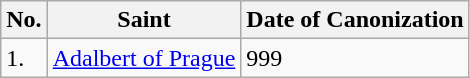<table class="wikitable">
<tr>
<th>No.</th>
<th>Saint</th>
<th>Date of Canonization</th>
</tr>
<tr>
<td>1.</td>
<td><a href='#'>Adalbert of Prague</a></td>
<td>999</td>
</tr>
</table>
